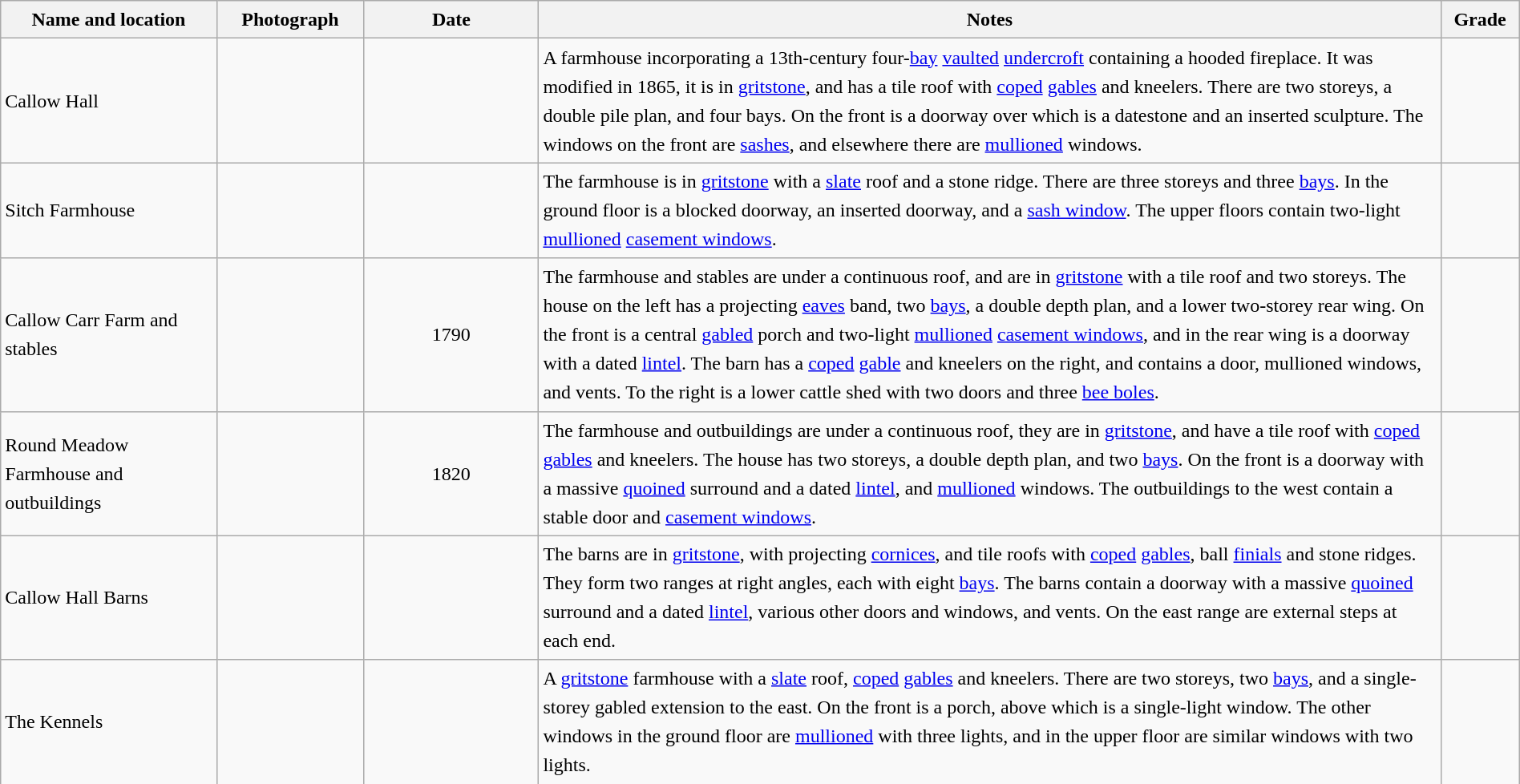<table class="wikitable sortable plainrowheaders" style="width:100%; border:0; text-align:left; line-height:150%;">
<tr>
<th scope="col"  style="width:150px">Name and location</th>
<th scope="col"  style="width:100px" class="unsortable">Photograph</th>
<th scope="col"  style="width:120px">Date</th>
<th scope="col"  style="width:650px" class="unsortable">Notes</th>
<th scope="col"  style="width:50px">Grade</th>
</tr>
<tr>
<td>Callow Hall<br><small></small></td>
<td></td>
<td align="center"></td>
<td>A farmhouse incorporating a 13th-century four-<a href='#'>bay</a> <a href='#'>vaulted</a> <a href='#'>undercroft</a> containing a hooded fireplace.  It was modified in 1865, it is in <a href='#'>gritstone</a>, and has a tile roof with <a href='#'>coped</a> <a href='#'>gables</a> and kneelers.  There are two storeys, a double pile plan, and four bays.  On the front is a doorway over which is a datestone and an inserted sculpture.  The windows on the front are <a href='#'>sashes</a>, and elsewhere there are <a href='#'>mullioned</a> windows.</td>
<td align="center" ></td>
</tr>
<tr>
<td>Sitch Farmhouse<br><small></small></td>
<td></td>
<td align="center"></td>
<td>The farmhouse is in <a href='#'>gritstone</a> with a <a href='#'>slate</a> roof and a stone ridge.  There are three storeys and three <a href='#'>bays</a>.  In the ground floor is a blocked doorway, an inserted doorway, and a <a href='#'>sash window</a>.  The upper floors contain two-light <a href='#'>mullioned</a> <a href='#'>casement windows</a>.</td>
<td align="center" ></td>
</tr>
<tr>
<td>Callow Carr Farm and stables<br><small></small></td>
<td></td>
<td align="center">1790</td>
<td>The farmhouse and stables are under a continuous roof, and are in <a href='#'>gritstone</a> with a tile roof and two storeys.  The house on the left has a projecting <a href='#'>eaves</a> band, two <a href='#'>bays</a>, a double depth plan, and a lower two-storey rear wing.  On the front is a central <a href='#'>gabled</a> porch and two-light <a href='#'>mullioned</a> <a href='#'>casement windows</a>, and in the rear wing is a doorway with a dated <a href='#'>lintel</a>.  The barn has a <a href='#'>coped</a> <a href='#'>gable</a> and kneelers on the right, and contains a door, mullioned windows, and vents.  To the right is a lower cattle shed with two doors and three <a href='#'>bee boles</a>.</td>
<td align="center" ></td>
</tr>
<tr>
<td>Round Meadow Farmhouse and outbuildings<br><small></small></td>
<td></td>
<td align="center">1820</td>
<td>The farmhouse and outbuildings are under a continuous roof, they are in <a href='#'>gritstone</a>, and have a tile roof with <a href='#'>coped</a> <a href='#'>gables</a> and kneelers.  The house has two storeys, a double depth plan, and two <a href='#'>bays</a>.  On the front is a doorway with a massive <a href='#'>quoined</a> surround and a dated <a href='#'>lintel</a>, and <a href='#'>mullioned</a> windows.  The outbuildings to the west contain a stable door and <a href='#'>casement windows</a>.</td>
<td align="center" ></td>
</tr>
<tr>
<td>Callow Hall Barns<br><small></small></td>
<td></td>
<td align="center"></td>
<td>The barns are in <a href='#'>gritstone</a>, with projecting <a href='#'>cornices</a>, and tile roofs with <a href='#'>coped</a> <a href='#'>gables</a>, ball <a href='#'>finials</a> and stone ridges.  They form two ranges at right angles, each with eight <a href='#'>bays</a>.  The barns contain a doorway with a massive <a href='#'>quoined</a> surround and a dated <a href='#'>lintel</a>, various other doors and windows, and vents.  On the east range are external steps at each end.</td>
<td align="center" ></td>
</tr>
<tr>
<td>The Kennels<br><small></small></td>
<td></td>
<td align="center"></td>
<td>A <a href='#'>gritstone</a> farmhouse with a <a href='#'>slate</a> roof, <a href='#'>coped</a> <a href='#'>gables</a> and kneelers.  There are two storeys, two <a href='#'>bays</a>, and a single-storey gabled extension to the east.  On the front is a porch, above which is a single-light window.  The other windows in the ground floor are <a href='#'>mullioned</a> with three lights, and in the upper floor are similar windows with two lights.</td>
<td align="center" ></td>
</tr>
<tr>
</tr>
</table>
